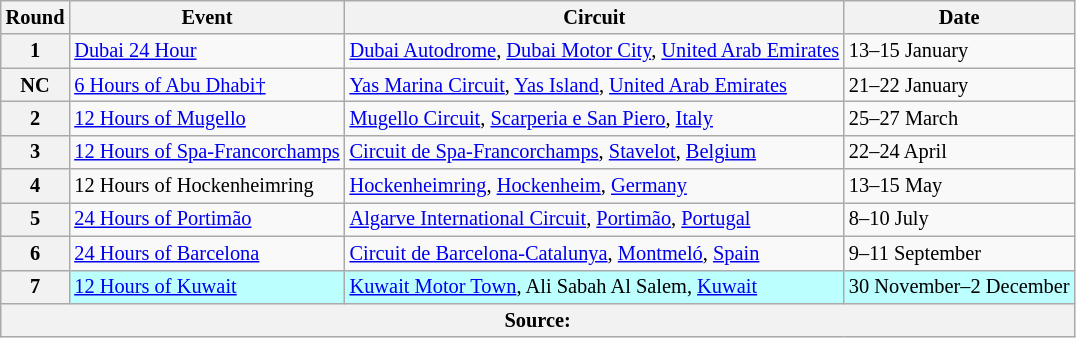<table class="wikitable" style="font-size: 85%;">
<tr>
<th>Round</th>
<th>Event</th>
<th>Circuit</th>
<th>Date</th>
</tr>
<tr>
<th>1</th>
<td><a href='#'>Dubai 24 Hour</a></td>
<td> <a href='#'>Dubai Autodrome</a>, <a href='#'>Dubai Motor City</a>, <a href='#'>United Arab Emirates</a></td>
<td>13–15 January</td>
</tr>
<tr>
<th>NC</th>
<td><a href='#'>6 Hours of Abu Dhabi†</a></td>
<td> <a href='#'>Yas Marina Circuit</a>, <a href='#'>Yas Island</a>, <a href='#'>United Arab Emirates</a></td>
<td>21–22 January</td>
</tr>
<tr>
<th>2</th>
<td><a href='#'>12 Hours of Mugello</a></td>
<td> <a href='#'>Mugello Circuit</a>, <a href='#'>Scarperia e San Piero</a>, <a href='#'>Italy</a></td>
<td>25–27 March</td>
</tr>
<tr>
<th>3</th>
<td><a href='#'>12 Hours of Spa-Francorchamps</a></td>
<td> <a href='#'>Circuit de Spa-Francorchamps</a>, <a href='#'>Stavelot</a>, <a href='#'>Belgium</a></td>
<td>22–24 April</td>
</tr>
<tr>
<th>4</th>
<td>12 Hours of Hockenheimring</td>
<td> <a href='#'>Hockenheimring</a>, <a href='#'>Hockenheim</a>, <a href='#'>Germany</a></td>
<td>13–15 May</td>
</tr>
<tr>
<th>5</th>
<td><a href='#'>24 Hours of Portimão</a></td>
<td> <a href='#'>Algarve International Circuit</a>, <a href='#'>Portimão</a>, <a href='#'>Portugal</a></td>
<td>8–10 July</td>
</tr>
<tr>
<th>6</th>
<td><a href='#'>24 Hours of Barcelona</a></td>
<td> <a href='#'>Circuit de Barcelona-Catalunya</a>, <a href='#'>Montmeló</a>, <a href='#'>Spain</a></td>
<td>9–11 September</td>
</tr>
<tr style="background:#bbffff;">
<th>7</th>
<td><a href='#'>12 Hours of Kuwait</a></td>
<td> <a href='#'>Kuwait Motor Town</a>, Ali Sabah Al Salem, <a href='#'>Kuwait</a></td>
<td>30 November–2 December</td>
</tr>
<tr>
<th colspan=6>Source:</th>
</tr>
</table>
